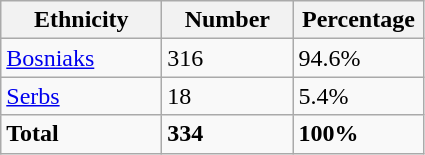<table class="wikitable">
<tr>
<th width="100px">Ethnicity</th>
<th width="80px">Number</th>
<th width="80px">Percentage</th>
</tr>
<tr>
<td><a href='#'>Bosniaks</a></td>
<td>316</td>
<td>94.6%</td>
</tr>
<tr>
<td><a href='#'>Serbs</a></td>
<td>18</td>
<td>5.4%</td>
</tr>
<tr>
<td><strong>Total</strong></td>
<td><strong>334</strong></td>
<td><strong>100%</strong></td>
</tr>
</table>
